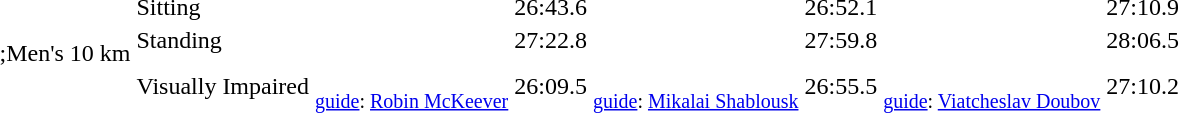<table>
<tr>
<td rowspan="3">;Men's 10 km</td>
<td>Sitting</td>
<td></td>
<td>26:43.6</td>
<td></td>
<td>26:52.1</td>
<td></td>
<td>27:10.9</td>
</tr>
<tr>
<td>Standing</td>
<td></td>
<td>27:22.8</td>
<td></td>
<td>27:59.8</td>
<td></td>
<td>28:06.5</td>
</tr>
<tr>
<td>Visually Impaired</td>
<td><br><small><a href='#'>guide</a>: <a href='#'>Robin McKeever</a></small></td>
<td>26:09.5</td>
<td><br><small><a href='#'>guide</a>: <a href='#'>Mikalai Shablousk</a></small></td>
<td>26:55.5</td>
<td><br><small><a href='#'>guide</a>: <a href='#'>Viatcheslav Doubov</a></small></td>
<td>27:10.2</td>
</tr>
</table>
